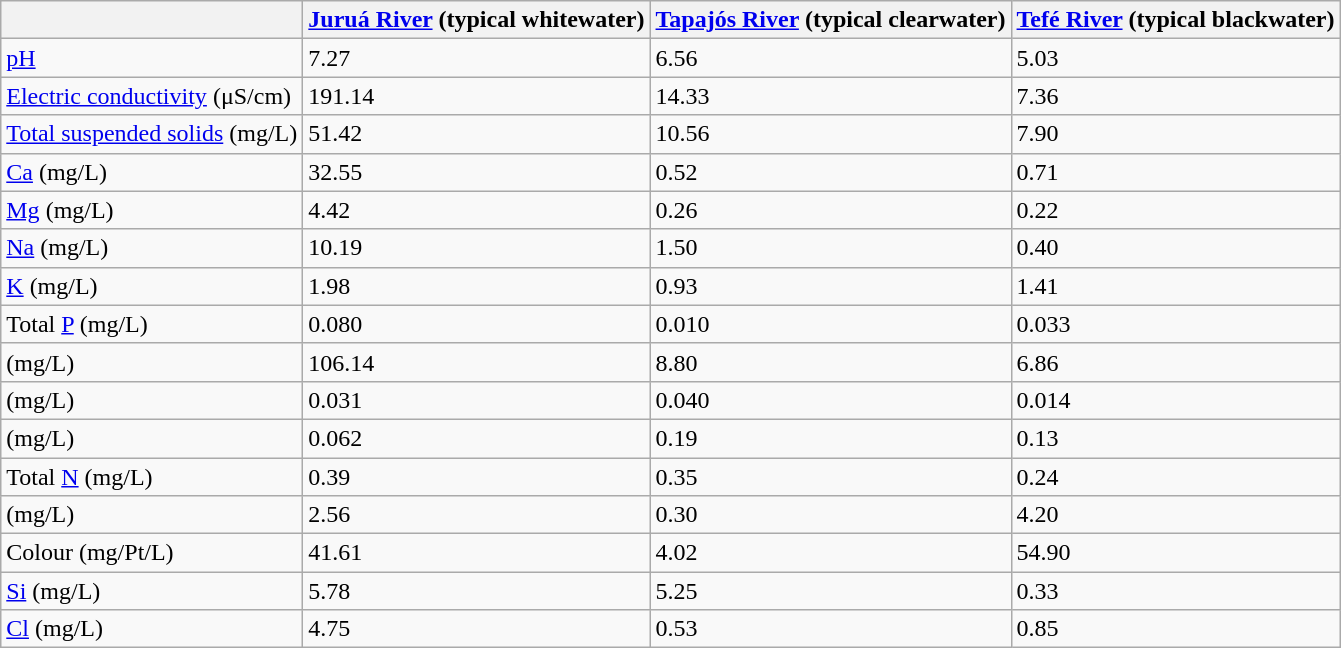<table id="table1" class="wikitable" style="float:left; clear:left; margin:0 0 0.5em 1em;">
<tr>
<th></th>
<th><a href='#'>Juruá River</a> (typical whitewater)</th>
<th><a href='#'>Tapajós River</a> (typical clearwater)</th>
<th><a href='#'>Tefé River</a> (typical blackwater)</th>
</tr>
<tr>
<td><a href='#'>pH</a></td>
<td>7.27</td>
<td>6.56</td>
<td>5.03</td>
</tr>
<tr>
<td><a href='#'>Electric conductivity</a> (μS/cm)</td>
<td>191.14</td>
<td>14.33</td>
<td>7.36</td>
</tr>
<tr>
<td><a href='#'>Total suspended solids</a> (mg/L)</td>
<td>51.42</td>
<td>10.56</td>
<td>7.90</td>
</tr>
<tr>
<td><a href='#'>Ca</a> (mg/L)</td>
<td>32.55</td>
<td>0.52</td>
<td>0.71</td>
</tr>
<tr>
<td><a href='#'>Mg</a> (mg/L)</td>
<td>4.42</td>
<td>0.26</td>
<td>0.22</td>
</tr>
<tr>
<td><a href='#'>Na</a> (mg/L)</td>
<td>10.19</td>
<td>1.50</td>
<td>0.40</td>
</tr>
<tr>
<td><a href='#'>K</a> (mg/L)</td>
<td>1.98</td>
<td>0.93</td>
<td>1.41</td>
</tr>
<tr>
<td>Total <a href='#'>P</a> (mg/L)</td>
<td>0.080</td>
<td>0.010</td>
<td>0.033</td>
</tr>
<tr>
<td><a href='#'></a> (mg/L)</td>
<td>106.14</td>
<td>8.80</td>
<td>6.86</td>
</tr>
<tr>
<td><a href='#'></a> (mg/L)</td>
<td>0.031</td>
<td>0.040</td>
<td>0.014</td>
</tr>
<tr>
<td><a href='#'></a> (mg/L)</td>
<td>0.062</td>
<td>0.19</td>
<td>0.13</td>
</tr>
<tr>
<td>Total <a href='#'>N</a> (mg/L)</td>
<td>0.39</td>
<td>0.35</td>
<td>0.24</td>
</tr>
<tr>
<td><a href='#'></a> (mg/L)</td>
<td>2.56</td>
<td>0.30</td>
<td>4.20</td>
</tr>
<tr>
<td>Colour (mg/Pt/L)</td>
<td>41.61</td>
<td>4.02</td>
<td>54.90</td>
</tr>
<tr>
<td><a href='#'>Si</a> (mg/L)</td>
<td>5.78</td>
<td>5.25</td>
<td>0.33</td>
</tr>
<tr>
<td><a href='#'>Cl</a> (mg/L)</td>
<td>4.75</td>
<td>0.53</td>
<td>0.85</td>
</tr>
</table>
